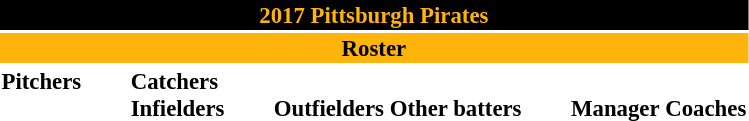<table class="toccolours" style="font-size: 95%;">
<tr>
<th colspan="10" style="background:#000000; color:#FFB40B; text-align:center;">2017 Pittsburgh Pirates</th>
</tr>
<tr>
<td colspan="10" style="background:#FFB40B; color:#000000; text-align:center;"><strong>Roster</strong></td>
</tr>
<tr>
<td valign="top"><strong>Pitchers</strong><br>






















</td>
<td style="width:25px;"></td>
<td valign="top"><strong>Catchers</strong><br>



<strong>Infielders</strong>









</td>
<td style="width:25px;"></td>
<td valign="top"><br><strong>Outfielders</strong>








<strong>Other batters</strong>
</td>
<td style="width:25px;"></td>
<td valign="top"><br><strong>Manager</strong>

<strong>Coaches</strong>
 
 
 
 
 
 
 
 
 
 </td>
</tr>
</table>
